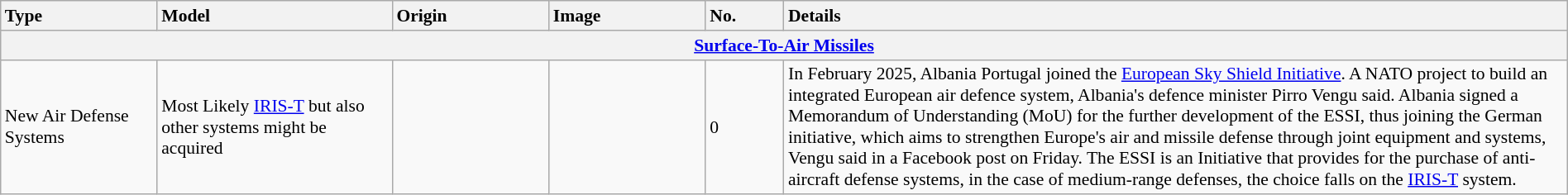<table class="wikitable" style="margin:auto; font-size:90%; width:100%;">
<tr>
<th style="text-align:left; width:10%;">Type</th>
<th style="text-align:left; width:15%;">Model</th>
<th style="text-align:left; width:10%;">Origin</th>
<th style="text-align:left; width:10%;">Image</th>
<th style="text-align:left; width:5%">No.</th>
<th style="text-align:left; width:50%">Details</th>
</tr>
<tr>
<th colspan="6"><a href='#'>Surface-To-Air Missiles</a></th>
</tr>
<tr>
<td>New Air Defense Systems</td>
<td>Most Likely <a href='#'>IRIS-T</a> but also other systems might be acquired</td>
<td></td>
<td>   </td>
<td>0</td>
<td>In February 2025, Albania Portugal joined the <a href='#'>European Sky Shield Initiative</a>. A NATO project to build an integrated European air defence system, Albania's defence minister Pirro Vengu said. Albania signed a Memorandum of Understanding (MoU) for the further development of the ESSI, thus joining the German initiative, which aims to strengthen Europe's air and missile defense through joint equipment and systems, Vengu said in a Facebook post on Friday. The ESSI is an Initiative that provides for the purchase of anti-aircraft defense systems, in the case of medium-range defenses, the choice falls on the <a href='#'>IRIS-T</a> system.</td>
</tr>
</table>
